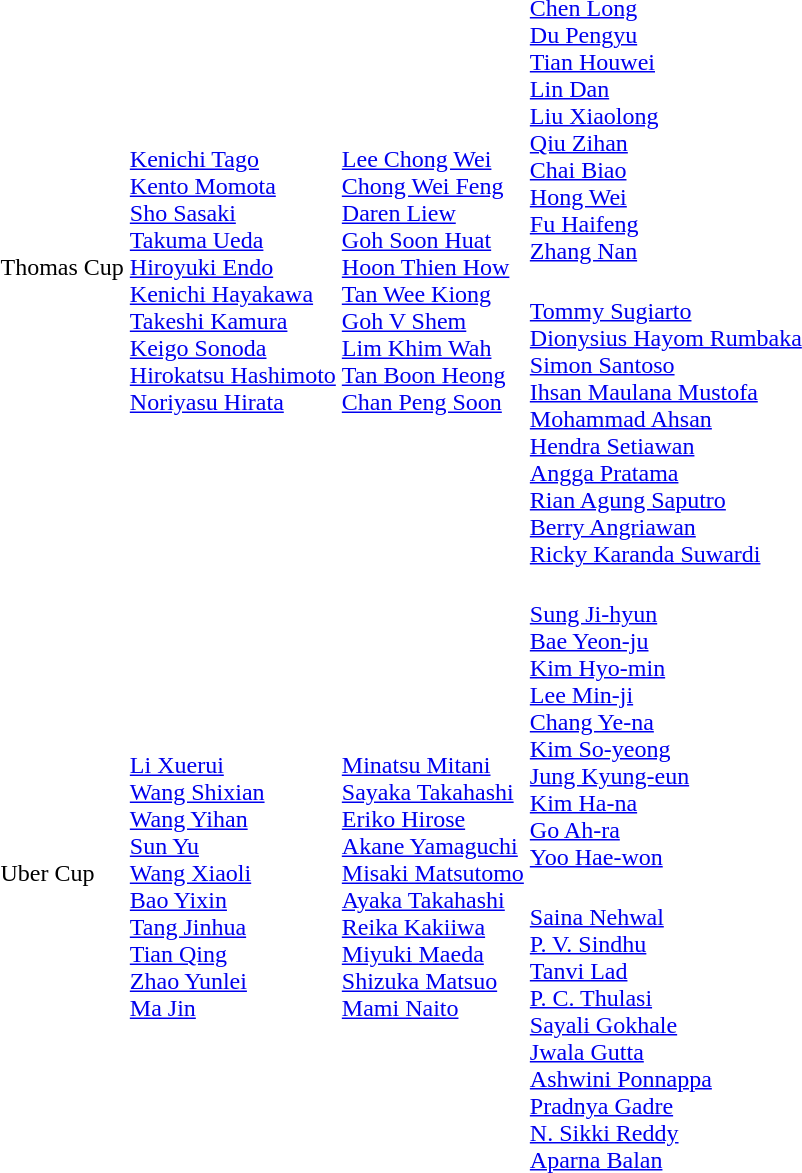<table>
<tr>
<td rowspan="2">Thomas Cup</td>
<td rowspan=2;align="left"><br><a href='#'>Kenichi Tago</a> <br><a href='#'>Kento Momota</a><br><a href='#'>Sho Sasaki</a><br><a href='#'>Takuma Ueda</a><br><a href='#'>Hiroyuki Endo</a><br><a href='#'>Kenichi Hayakawa</a><br><a href='#'>Takeshi Kamura</a><br><a href='#'>Keigo Sonoda</a><br><a href='#'>Hirokatsu Hashimoto</a><br><a href='#'>Noriyasu Hirata</a></td>
<td rowspan=2;align="left"><br><a href='#'>Lee Chong Wei</a> <br><a href='#'>Chong Wei Feng</a><br><a href='#'>Daren Liew</a><br><a href='#'>Goh Soon Huat</a><br><a href='#'>Hoon Thien How</a><br><a href='#'>Tan Wee Kiong</a><br><a href='#'>Goh V Shem</a><br><a href='#'>Lim Khim Wah</a><br><a href='#'>Tan Boon Heong</a><br><a href='#'>Chan Peng Soon</a></td>
<td align="left"><br><a href='#'>Chen Long</a> <br><a href='#'>Du Pengyu</a><br><a href='#'>Tian Houwei</a><br><a href='#'>Lin Dan</a><br><a href='#'>Liu Xiaolong</a><br><a href='#'>Qiu Zihan</a><br><a href='#'>Chai Biao</a><br><a href='#'>Hong Wei</a><br><a href='#'>Fu Haifeng</a><br><a href='#'>Zhang Nan</a></td>
</tr>
<tr>
<td align="left"><br><a href='#'>Tommy Sugiarto</a> <br><a href='#'>Dionysius Hayom Rumbaka</a><br><a href='#'>Simon Santoso</a><br><a href='#'>Ihsan Maulana Mustofa</a><br><a href='#'>Mohammad Ahsan</a><br><a href='#'>Hendra Setiawan</a><br><a href='#'>Angga Pratama</a><br><a href='#'>Rian Agung Saputro</a><br><a href='#'>Berry Angriawan</a><br><a href='#'>Ricky Karanda Suwardi</a></td>
</tr>
<tr>
<td rowspan="2">Uber Cup</td>
<td rowspan=2;align="left"><br><a href='#'>Li Xuerui</a> <br><a href='#'>Wang Shixian</a><br><a href='#'>Wang Yihan</a><br><a href='#'>Sun Yu</a><br><a href='#'>Wang Xiaoli</a><br><a href='#'>Bao Yixin</a><br><a href='#'>Tang Jinhua</a><br><a href='#'>Tian Qing</a><br><a href='#'>Zhao Yunlei</a><br><a href='#'>Ma Jin</a></td>
<td rowspan=2;align="left"><br><a href='#'>Minatsu Mitani</a><br><a href='#'>Sayaka Takahashi</a><br><a href='#'>Eriko Hirose</a><br><a href='#'>Akane Yamaguchi</a><br><a href='#'>Misaki Matsutomo</a><br><a href='#'>Ayaka Takahashi</a><br><a href='#'>Reika Kakiiwa</a><br><a href='#'>Miyuki Maeda</a><br><a href='#'>Shizuka Matsuo</a><br><a href='#'>Mami Naito</a></td>
<td align="left"><br><a href='#'>Sung Ji-hyun</a> <br><a href='#'>Bae Yeon-ju</a><br><a href='#'>Kim Hyo-min</a><br><a href='#'>Lee Min-ji</a><br><a href='#'>Chang Ye-na</a><br><a href='#'>Kim So-yeong</a><br><a href='#'>Jung Kyung-eun</a><br><a href='#'>Kim Ha-na</a><br><a href='#'>Go Ah-ra</a><br> <a href='#'>Yoo Hae-won</a></td>
</tr>
<tr>
<td align="left"><br><a href='#'>Saina Nehwal</a><br><a href='#'>P. V. Sindhu</a><br><a href='#'>Tanvi Lad</a><br><a href='#'>P. C. Thulasi</a><br><a href='#'>Sayali Gokhale</a><br><a href='#'>Jwala Gutta</a><br><a href='#'>Ashwini Ponnappa</a><br><a href='#'>Pradnya Gadre</a><br><a href='#'>N. Sikki Reddy</a><br><a href='#'>Aparna Balan</a></td>
</tr>
</table>
